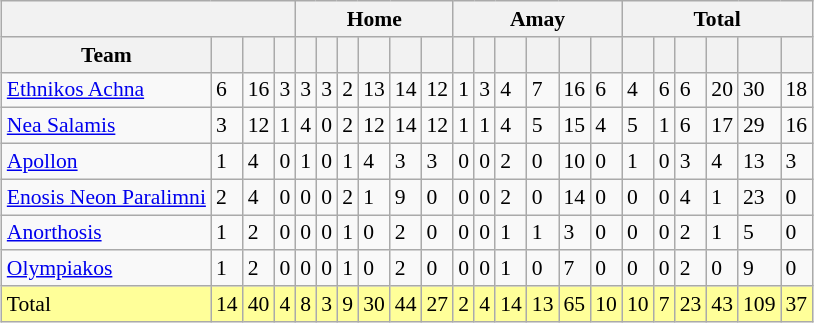<table class="wikitable sortable" style="margin:1em auto; font-size:90%;">
<tr>
<th colspan=4></th>
<th colspan=6>Home</th>
<th colspan=6>Amay</th>
<th colspan=6>Total</th>
</tr>
<tr>
<th>Team</th>
<th></th>
<th></th>
<th></th>
<th></th>
<th></th>
<th></th>
<th></th>
<th></th>
<th></th>
<th></th>
<th></th>
<th></th>
<th></th>
<th></th>
<th></th>
<th></th>
<th></th>
<th></th>
<th></th>
<th></th>
<th></th>
</tr>
<tr>
<td><a href='#'>Ethnikos Achna</a></td>
<td>6</td>
<td>16</td>
<td>3</td>
<td>3</td>
<td>3</td>
<td>2</td>
<td>13</td>
<td>14</td>
<td>12</td>
<td>1</td>
<td>3</td>
<td>4</td>
<td>7</td>
<td>16</td>
<td>6</td>
<td>4</td>
<td>6</td>
<td>6</td>
<td>20</td>
<td>30</td>
<td>18</td>
</tr>
<tr>
<td><a href='#'>Nea Salamis</a></td>
<td>3</td>
<td>12</td>
<td>1</td>
<td>4</td>
<td>0</td>
<td>2</td>
<td>12</td>
<td>14</td>
<td>12</td>
<td>1</td>
<td>1</td>
<td>4</td>
<td>5</td>
<td>15</td>
<td>4</td>
<td>5</td>
<td>1</td>
<td>6</td>
<td>17</td>
<td>29</td>
<td>16</td>
</tr>
<tr>
<td><a href='#'>Apollon</a></td>
<td>1</td>
<td>4</td>
<td>0</td>
<td>1</td>
<td>0</td>
<td>1</td>
<td>4</td>
<td>3</td>
<td>3</td>
<td>0</td>
<td>0</td>
<td>2</td>
<td>0</td>
<td>10</td>
<td>0</td>
<td>1</td>
<td>0</td>
<td>3</td>
<td>4</td>
<td>13</td>
<td>3</td>
</tr>
<tr>
<td><a href='#'>Enosis Neon Paralimni</a></td>
<td>2</td>
<td>4</td>
<td>0</td>
<td>0</td>
<td>0</td>
<td>2</td>
<td>1</td>
<td>9</td>
<td>0</td>
<td>0</td>
<td>0</td>
<td>2</td>
<td>0</td>
<td>14</td>
<td>0</td>
<td>0</td>
<td>0</td>
<td>4</td>
<td>1</td>
<td>23</td>
<td>0</td>
</tr>
<tr>
<td><a href='#'>Anorthosis</a></td>
<td>1</td>
<td>2</td>
<td>0</td>
<td>0</td>
<td>0</td>
<td>1</td>
<td>0</td>
<td>2</td>
<td>0</td>
<td>0</td>
<td>0</td>
<td>1</td>
<td>1</td>
<td>3</td>
<td>0</td>
<td>0</td>
<td>0</td>
<td>2</td>
<td>1</td>
<td>5</td>
<td>0</td>
</tr>
<tr>
<td><a href='#'>Olympiakos</a></td>
<td>1</td>
<td>2</td>
<td>0</td>
<td>0</td>
<td>0</td>
<td>1</td>
<td>0</td>
<td>2</td>
<td>0</td>
<td>0</td>
<td>0</td>
<td>1</td>
<td>0</td>
<td>7</td>
<td>0</td>
<td>0</td>
<td>0</td>
<td>2</td>
<td>0</td>
<td>9</td>
<td>0</td>
</tr>
<tr style="background:#ff9;">
<td>Total</td>
<td>14</td>
<td>40</td>
<td>4</td>
<td>8</td>
<td>3</td>
<td>9</td>
<td>30</td>
<td>44</td>
<td>27</td>
<td>2</td>
<td>4</td>
<td>14</td>
<td>13</td>
<td>65</td>
<td>10</td>
<td>10</td>
<td>7</td>
<td>23</td>
<td>43</td>
<td>109</td>
<td>37</td>
</tr>
</table>
